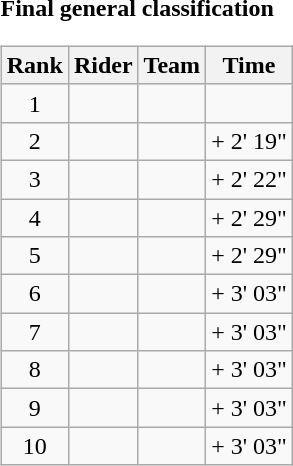<table>
<tr>
<td><strong>Final general classification</strong><br><table class="wikitable">
<tr>
<th scope="col">Rank</th>
<th scope="col">Rider</th>
<th scope="col">Team</th>
<th scope="col">Time</th>
</tr>
<tr>
<td style="text-align:center;">1</td>
<td></td>
<td></td>
<td style="text-align:right;"></td>
</tr>
<tr>
<td style="text-align:center;">2</td>
<td></td>
<td></td>
<td style="text-align:right;">+ 2' 19"</td>
</tr>
<tr>
<td style="text-align:center;">3</td>
<td></td>
<td></td>
<td style="text-align:right;">+ 2' 22"</td>
</tr>
<tr>
<td style="text-align:center;">4</td>
<td></td>
<td></td>
<td style="text-align:right;">+ 2' 29"</td>
</tr>
<tr>
<td style="text-align:center;">5</td>
<td></td>
<td></td>
<td style="text-align:right;">+ 2' 29"</td>
</tr>
<tr>
<td style="text-align:center;">6</td>
<td></td>
<td></td>
<td style="text-align:right;">+ 3' 03"</td>
</tr>
<tr>
<td style="text-align:center;">7</td>
<td></td>
<td></td>
<td style="text-align:right;">+ 3' 03"</td>
</tr>
<tr>
<td style="text-align:center;">8</td>
<td></td>
<td></td>
<td style="text-align:right;">+ 3' 03"</td>
</tr>
<tr>
<td style="text-align:center;">9</td>
<td></td>
<td></td>
<td style="text-align:right;">+ 3' 03"</td>
</tr>
<tr>
<td style="text-align:center;">10</td>
<td></td>
<td></td>
<td style="text-align:right;">+ 3' 03"</td>
</tr>
</table>
</td>
</tr>
</table>
